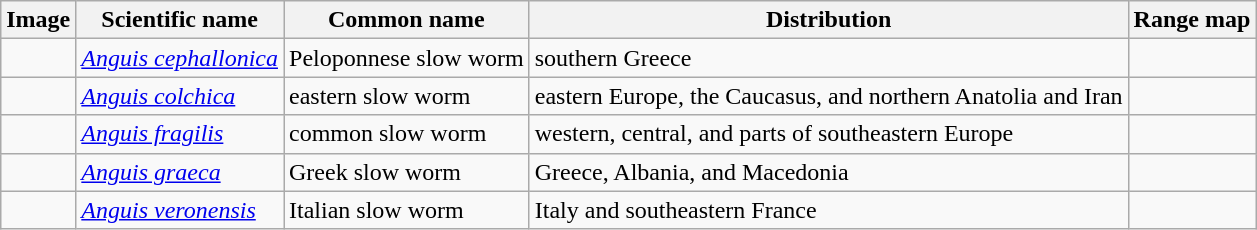<table class="wikitable">
<tr>
<th>Image</th>
<th>Scientific name</th>
<th>Common name</th>
<th>Distribution</th>
<th>Range map</th>
</tr>
<tr>
<td></td>
<td><em><a href='#'>Anguis cephallonica</a></em></td>
<td>Peloponnese slow worm</td>
<td>southern Greece</td>
<td></td>
</tr>
<tr>
<td></td>
<td><em><a href='#'>Anguis colchica</a></em></td>
<td>eastern slow worm</td>
<td>eastern Europe, the Caucasus, and northern Anatolia and Iran</td>
<td></td>
</tr>
<tr>
<td></td>
<td><em><a href='#'>Anguis fragilis</a></em></td>
<td>common slow worm</td>
<td>western, central, and parts of southeastern Europe</td>
<td></td>
</tr>
<tr>
<td></td>
<td><em><a href='#'>Anguis graeca</a></em></td>
<td>Greek slow worm</td>
<td>Greece, Albania, and Macedonia</td>
<td></td>
</tr>
<tr>
<td></td>
<td><em><a href='#'>Anguis veronensis</a></em></td>
<td>Italian slow worm</td>
<td>Italy and southeastern France</td>
<td></td>
</tr>
</table>
